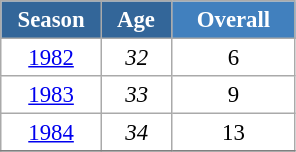<table class="wikitable" style="font-size:95%; text-align:center; border:grey solid 1px; border-collapse:collapse; background:#ffffff;">
<tr>
<th style="background-color:#369; color:white; width:60px;"> Season </th>
<th style="background-color:#369; color:white; width:40px;"> Age </th>
<th style="background-color:#4180be; color:white; width:75px;">Overall</th>
</tr>
<tr>
<td><a href='#'>1982</a></td>
<td><em>32</em></td>
<td>6</td>
</tr>
<tr>
<td><a href='#'>1983</a></td>
<td><em>33</em></td>
<td>9</td>
</tr>
<tr>
<td><a href='#'>1984</a></td>
<td><em>34</em></td>
<td>13</td>
</tr>
<tr>
</tr>
</table>
